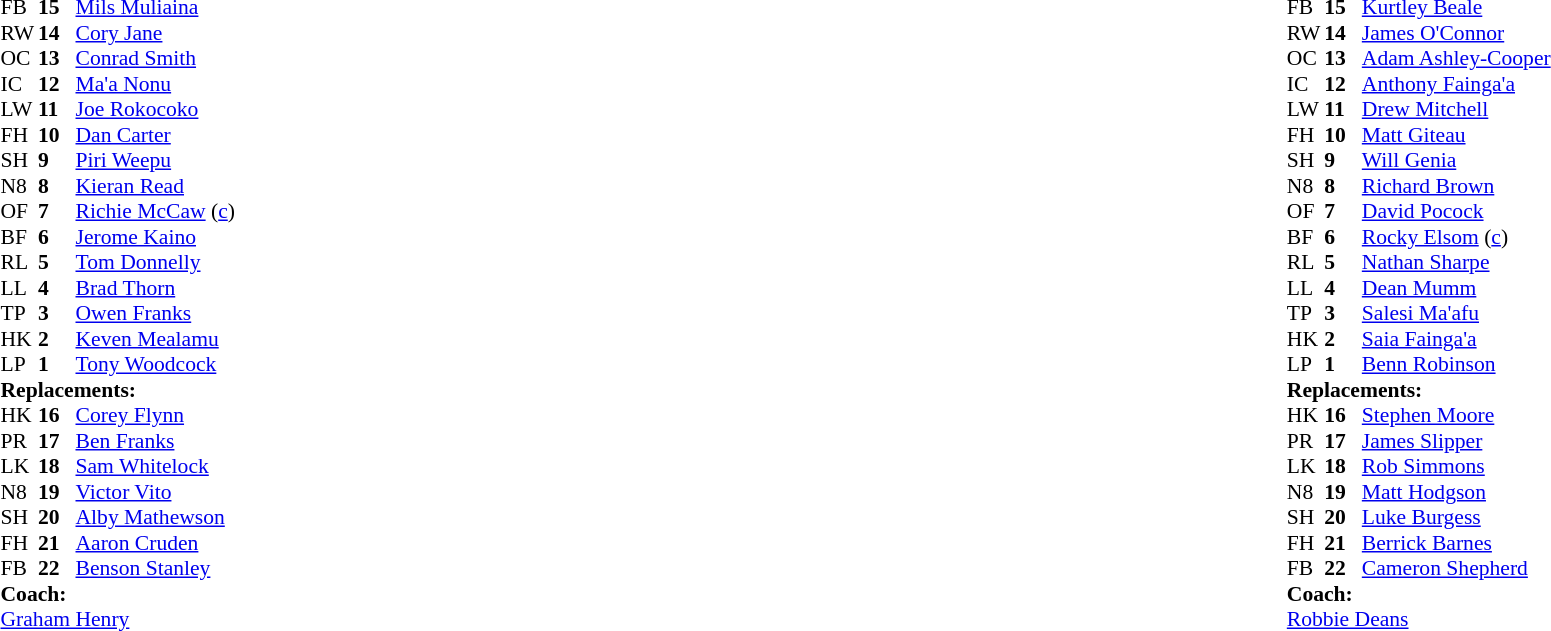<table style="width:100%">
<tr>
<td style="vertical-align:top;width:50%"><br><table style="font-size:90%" cellspacing="0" cellpadding="0">
<tr>
<th width="25"></th>
<th width="25"></th>
</tr>
<tr>
<td>FB</td>
<td><strong>15</strong></td>
<td><a href='#'>Mils Muliaina</a></td>
</tr>
<tr>
<td>RW</td>
<td><strong>14</strong></td>
<td><a href='#'>Cory Jane</a></td>
</tr>
<tr>
<td>OC</td>
<td><strong>13</strong></td>
<td><a href='#'>Conrad Smith</a></td>
</tr>
<tr>
<td>IC</td>
<td><strong>12</strong></td>
<td><a href='#'>Ma'a Nonu</a></td>
</tr>
<tr>
<td>LW</td>
<td><strong>11</strong></td>
<td><a href='#'>Joe Rokocoko</a></td>
</tr>
<tr>
<td>FH</td>
<td><strong>10</strong></td>
<td><a href='#'>Dan Carter</a></td>
</tr>
<tr>
<td>SH</td>
<td><strong>9</strong></td>
<td><a href='#'>Piri Weepu</a></td>
<td></td>
<td></td>
</tr>
<tr>
<td>N8</td>
<td><strong>8</strong></td>
<td><a href='#'>Kieran Read</a></td>
</tr>
<tr>
<td>OF</td>
<td><strong>7</strong></td>
<td><a href='#'>Richie McCaw</a> (<a href='#'>c</a>)</td>
</tr>
<tr>
<td>BF</td>
<td><strong>6</strong></td>
<td><a href='#'>Jerome Kaino</a></td>
<td></td>
<td></td>
</tr>
<tr>
<td>RL</td>
<td><strong>5</strong></td>
<td><a href='#'>Tom Donnelly</a></td>
<td></td>
<td></td>
</tr>
<tr>
<td>LL</td>
<td><strong>4</strong></td>
<td><a href='#'>Brad Thorn</a></td>
</tr>
<tr>
<td>TP</td>
<td><strong>3</strong></td>
<td><a href='#'>Owen Franks</a></td>
<td></td>
<td></td>
</tr>
<tr>
<td>HK</td>
<td><strong>2</strong></td>
<td><a href='#'>Keven Mealamu</a></td>
<td></td>
<td></td>
</tr>
<tr>
<td>LP</td>
<td><strong>1</strong></td>
<td><a href='#'>Tony Woodcock</a></td>
</tr>
<tr>
<td colspan=3><strong>Replacements:</strong></td>
</tr>
<tr>
<td>HK</td>
<td><strong>16</strong></td>
<td><a href='#'>Corey Flynn</a></td>
<td></td>
<td></td>
</tr>
<tr>
<td>PR</td>
<td><strong>17</strong></td>
<td><a href='#'>Ben Franks</a></td>
<td></td>
<td></td>
</tr>
<tr>
<td>LK</td>
<td><strong>18</strong></td>
<td><a href='#'>Sam Whitelock</a></td>
<td></td>
<td></td>
</tr>
<tr>
<td>N8</td>
<td><strong>19</strong></td>
<td><a href='#'>Victor Vito</a></td>
<td></td>
<td></td>
</tr>
<tr>
<td>SH</td>
<td><strong>20</strong></td>
<td><a href='#'>Alby Mathewson</a></td>
<td></td>
<td></td>
</tr>
<tr>
<td>FH</td>
<td><strong>21</strong></td>
<td><a href='#'>Aaron Cruden</a></td>
</tr>
<tr>
<td>FB</td>
<td><strong>22</strong></td>
<td><a href='#'>Benson Stanley</a></td>
</tr>
<tr>
<td colspan=3><strong>Coach:</strong></td>
</tr>
<tr>
<td colspan="4"> <a href='#'>Graham Henry</a></td>
</tr>
</table>
</td>
<td style="vertical-align:top"></td>
<td style="vertical-align:top;width:50%"><br><table cellspacing="0" cellpadding="0" style="font-size:90%;margin:auto">
<tr>
<th width="25"></th>
<th width="25"></th>
</tr>
<tr>
<td>FB</td>
<td><strong>15</strong></td>
<td><a href='#'>Kurtley Beale</a></td>
</tr>
<tr>
<td>RW</td>
<td><strong>14</strong></td>
<td><a href='#'>James O'Connor</a></td>
</tr>
<tr>
<td>OC</td>
<td><strong>13</strong></td>
<td><a href='#'>Adam Ashley-Cooper</a></td>
</tr>
<tr>
<td>IC</td>
<td><strong>12</strong></td>
<td><a href='#'>Anthony Fainga'a</a></td>
</tr>
<tr>
<td>LW</td>
<td><strong>11</strong></td>
<td><a href='#'>Drew Mitchell</a></td>
</tr>
<tr>
<td>FH</td>
<td><strong>10</strong></td>
<td><a href='#'>Matt Giteau</a></td>
</tr>
<tr>
<td>SH</td>
<td><strong>9</strong></td>
<td><a href='#'>Will Genia</a></td>
</tr>
<tr>
<td>N8</td>
<td><strong>8</strong></td>
<td><a href='#'>Richard Brown</a></td>
<td></td>
<td></td>
</tr>
<tr>
<td>OF</td>
<td><strong>7</strong></td>
<td><a href='#'>David Pocock</a></td>
</tr>
<tr>
<td>BF</td>
<td><strong>6</strong></td>
<td><a href='#'>Rocky Elsom</a> (<a href='#'>c</a>)</td>
</tr>
<tr>
<td>RL</td>
<td><strong>5</strong></td>
<td><a href='#'>Nathan Sharpe</a></td>
<td></td>
<td></td>
</tr>
<tr>
<td>LL</td>
<td><strong>4</strong></td>
<td><a href='#'>Dean Mumm</a></td>
</tr>
<tr>
<td>TP</td>
<td><strong>3</strong></td>
<td><a href='#'>Salesi Ma'afu</a></td>
<td></td>
<td></td>
</tr>
<tr>
<td>HK</td>
<td><strong>2</strong></td>
<td><a href='#'>Saia Fainga'a</a></td>
</tr>
<tr>
<td>LP</td>
<td><strong>1</strong></td>
<td><a href='#'>Benn Robinson</a></td>
</tr>
<tr>
<td colspan=3><strong>Replacements:</strong></td>
</tr>
<tr>
<td>HK</td>
<td><strong>16</strong></td>
<td><a href='#'>Stephen Moore</a></td>
</tr>
<tr>
<td>PR</td>
<td><strong>17</strong></td>
<td><a href='#'>James Slipper</a></td>
<td></td>
<td></td>
</tr>
<tr>
<td>LK</td>
<td><strong>18</strong></td>
<td><a href='#'>Rob Simmons</a></td>
<td></td>
<td></td>
</tr>
<tr>
<td>N8</td>
<td><strong>19</strong></td>
<td><a href='#'>Matt Hodgson</a></td>
<td></td>
<td></td>
</tr>
<tr>
<td>SH</td>
<td><strong>20</strong></td>
<td><a href='#'>Luke Burgess</a></td>
</tr>
<tr>
<td>FH</td>
<td><strong>21</strong></td>
<td><a href='#'>Berrick Barnes</a></td>
</tr>
<tr>
<td>FB</td>
<td><strong>22</strong></td>
<td><a href='#'>Cameron Shepherd</a></td>
</tr>
<tr>
<td colspan=3><strong>Coach:</strong></td>
</tr>
<tr>
<td colspan="4"> <a href='#'>Robbie Deans</a></td>
</tr>
</table>
</td>
</tr>
</table>
